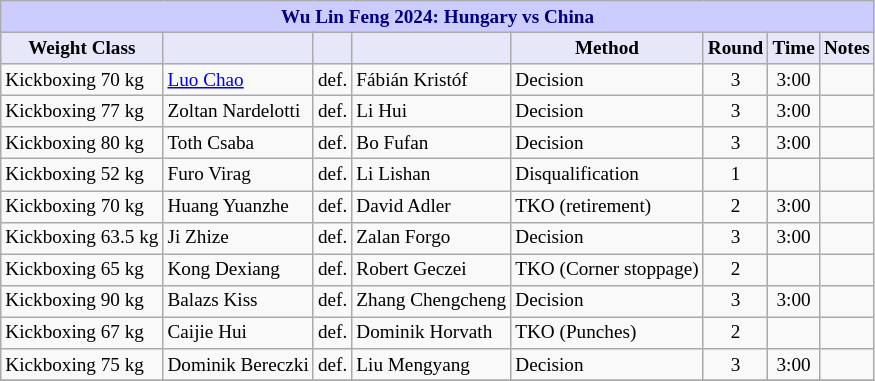<table class="wikitable" style="font-size: 80%;">
<tr>
<th colspan="8" style="background-color: #ccf; color: #000080; text-align: center;">Wu Lin Feng 2024: Hungary vs China</th>
</tr>
<tr>
<th colspan="1" style="background-color: #E6E8FA; color: #000000; text-align: center;">Weight Class</th>
<th colspan="1" style="background-color: #E6E8FA; color: #000000; text-align: center;"></th>
<th colspan="1" style="background-color: #E6E8FA; color: #000000; text-align: center;"></th>
<th colspan="1" style="background-color: #E6E8FA; color: #000000; text-align: center;"></th>
<th colspan="1" style="background-color: #E6E8FA; color: #000000; text-align: center;">Method</th>
<th colspan="1" style="background-color: #E6E8FA; color: #000000; text-align: center;">Round</th>
<th colspan="1" style="background-color: #E6E8FA; color: #000000; text-align: center;">Time</th>
<th colspan="1" style="background-color: #E6E8FA; color: #000000; text-align: center;">Notes</th>
</tr>
<tr>
<td>Kickboxing 70 kg</td>
<td> <a href='#'>Luo Chao</a></td>
<td align=center>def.</td>
<td> Fábián Kristóf</td>
<td>Decision</td>
<td align=center>3</td>
<td align=center>3:00</td>
<td></td>
</tr>
<tr>
<td>Kickboxing 77 kg</td>
<td> Zoltan Nardelotti</td>
<td align=center>def.</td>
<td> Li Hui</td>
<td>Decision</td>
<td align=center>3</td>
<td align=center>3:00</td>
<td></td>
</tr>
<tr>
<td>Kickboxing 80 kg</td>
<td> Toth Csaba</td>
<td align=center>def.</td>
<td> Bo Fufan</td>
<td>Decision</td>
<td align=center>3</td>
<td align=center>3:00</td>
<td></td>
</tr>
<tr>
<td>Kickboxing 52 kg</td>
<td> Furo Virag</td>
<td align=center>def.</td>
<td> Li Lishan</td>
<td>Disqualification</td>
<td align=center>1</td>
<td align=center></td>
<td></td>
</tr>
<tr>
<td>Kickboxing 70 kg</td>
<td> Huang Yuanzhe</td>
<td align=center>def.</td>
<td> David Adler</td>
<td>TKO (retirement)</td>
<td align=center>2</td>
<td align=center>3:00</td>
<td></td>
</tr>
<tr>
<td>Kickboxing 63.5 kg</td>
<td> Ji Zhize</td>
<td align=center>def.</td>
<td> Zalan Forgo</td>
<td>Decision</td>
<td align=center>3</td>
<td align=center>3:00</td>
<td></td>
</tr>
<tr>
<td>Kickboxing 65 kg</td>
<td> Kong Dexiang</td>
<td align=center>def.</td>
<td> Robert Geczei</td>
<td>TKO (Corner stoppage)</td>
<td align=center>2</td>
<td align=center></td>
<td></td>
</tr>
<tr>
<td>Kickboxing 90 kg</td>
<td> Balazs Kiss</td>
<td align=center>def.</td>
<td> Zhang Chengcheng</td>
<td>Decision</td>
<td align=center>3</td>
<td align=center>3:00</td>
<td></td>
</tr>
<tr>
<td>Kickboxing 67 kg</td>
<td> Caijie Hui</td>
<td align=center>def.</td>
<td> Dominik Horvath</td>
<td>TKO (Punches)</td>
<td align=center>2</td>
<td align=center></td>
<td></td>
</tr>
<tr>
<td>Kickboxing 75 kg</td>
<td> Dominik Bereczki</td>
<td align=center>def.</td>
<td> Liu Mengyang</td>
<td>Decision</td>
<td align=center>3</td>
<td align=center>3:00</td>
<td></td>
</tr>
<tr>
</tr>
</table>
